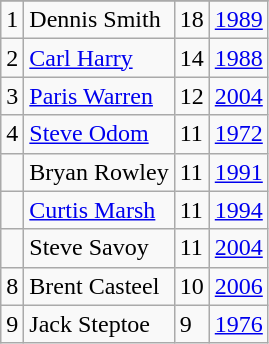<table class="wikitable">
<tr>
</tr>
<tr>
<td>1</td>
<td>Dennis Smith</td>
<td>18</td>
<td><a href='#'>1989</a></td>
</tr>
<tr>
<td>2</td>
<td><a href='#'>Carl Harry</a></td>
<td>14</td>
<td><a href='#'>1988</a></td>
</tr>
<tr>
<td>3</td>
<td><a href='#'>Paris Warren</a></td>
<td>12</td>
<td><a href='#'>2004</a></td>
</tr>
<tr>
<td>4</td>
<td><a href='#'>Steve Odom</a></td>
<td>11</td>
<td><a href='#'>1972</a></td>
</tr>
<tr>
<td></td>
<td>Bryan Rowley</td>
<td>11</td>
<td><a href='#'>1991</a></td>
</tr>
<tr>
<td></td>
<td><a href='#'>Curtis Marsh</a></td>
<td>11</td>
<td><a href='#'>1994</a></td>
</tr>
<tr>
<td></td>
<td>Steve Savoy</td>
<td>11</td>
<td><a href='#'>2004</a></td>
</tr>
<tr>
<td>8</td>
<td>Brent Casteel</td>
<td>10</td>
<td><a href='#'>2006</a></td>
</tr>
<tr>
<td>9</td>
<td>Jack Steptoe</td>
<td>9</td>
<td><a href='#'>1976</a></td>
</tr>
</table>
